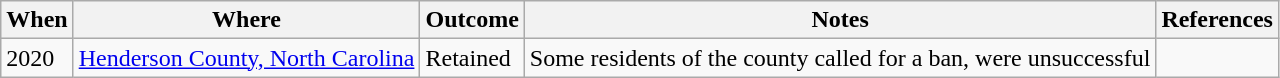<table class="wikitable">
<tr>
<th>When</th>
<th>Where</th>
<th>Outcome</th>
<th>Notes</th>
<th>References</th>
</tr>
<tr>
<td>2020</td>
<td><a href='#'>Henderson County, North Carolina</a></td>
<td>Retained</td>
<td>Some residents of the county called for a ban, were unsuccessful</td>
<td></td>
</tr>
</table>
